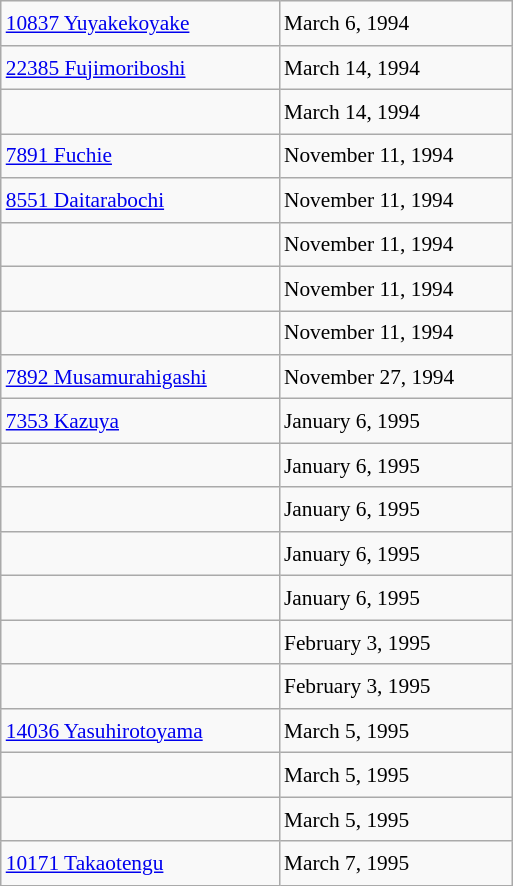<table class="wikitable" style="font-size: 89%; float: left; width: 24em; margin-right: 1em; line-height: 1.6em !important;">
<tr>
<td><a href='#'>10837 Yuyakekoyake</a> </td>
<td>March 6, 1994</td>
</tr>
<tr>
<td><a href='#'>22385 Fujimoriboshi</a> </td>
<td>March 14, 1994</td>
</tr>
<tr>
<td> </td>
<td>March 14, 1994</td>
</tr>
<tr>
<td><a href='#'>7891 Fuchie</a> </td>
<td>November 11, 1994</td>
</tr>
<tr>
<td><a href='#'>8551 Daitarabochi</a> </td>
<td>November 11, 1994</td>
</tr>
<tr>
<td> </td>
<td>November 11, 1994</td>
</tr>
<tr>
<td> </td>
<td>November 11, 1994</td>
</tr>
<tr>
<td> </td>
<td>November 11, 1994</td>
</tr>
<tr>
<td><a href='#'>7892 Musamurahigashi</a> </td>
<td>November 27, 1994</td>
</tr>
<tr>
<td><a href='#'>7353 Kazuya</a> </td>
<td>January 6, 1995</td>
</tr>
<tr>
<td> </td>
<td>January 6, 1995</td>
</tr>
<tr>
<td> </td>
<td>January 6, 1995</td>
</tr>
<tr>
<td> </td>
<td>January 6, 1995</td>
</tr>
<tr>
<td> </td>
<td>January 6, 1995</td>
</tr>
<tr>
<td> </td>
<td>February 3, 1995</td>
</tr>
<tr>
<td> </td>
<td>February 3, 1995</td>
</tr>
<tr>
<td><a href='#'>14036 Yasuhirotoyama</a> </td>
<td>March 5, 1995</td>
</tr>
<tr>
<td> </td>
<td>March 5, 1995</td>
</tr>
<tr>
<td> </td>
<td>March 5, 1995</td>
</tr>
<tr>
<td><a href='#'>10171 Takaotengu</a> </td>
<td>March 7, 1995</td>
</tr>
</table>
